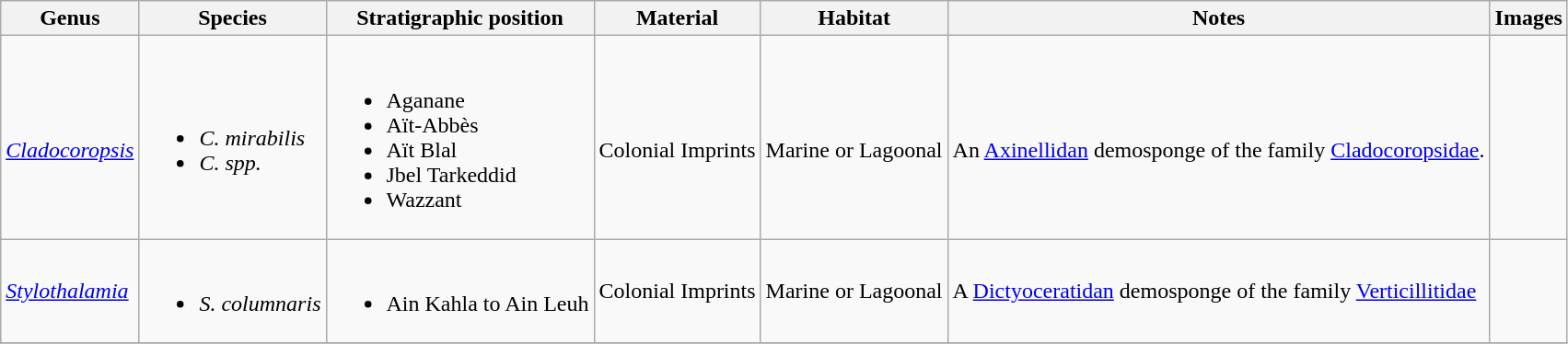<table class = "wikitable">
<tr>
<th>Genus</th>
<th>Species</th>
<th>Stratigraphic position</th>
<th>Material</th>
<th>Habitat</th>
<th>Notes</th>
<th>Images</th>
</tr>
<tr>
<td><br><em><a href='#'>Cladocoropsis</a></em><em></em></td>
<td><br><ul><li><em>C.  mirabilis</em></li><li><em>C.  spp.</em></li></ul></td>
<td><br><ul><li>Aganane</li><li>Aït-Abbès</li><li>Aït Blal</li><li>Jbel Tarkeddid</li><li>Wazzant</li></ul></td>
<td><br>Colonial Imprints</td>
<td><br>Marine or Lagoonal</td>
<td><br>An <a href='#'>Axinellidan</a> demosponge of the family <a href='#'>Cladocoropsidae</a>.</td>
<td></td>
</tr>
<tr>
<td><em><a href='#'>Stylothalamia</a></em></td>
<td><br><ul><li><em>S. columnaris</em></li></ul></td>
<td><br><ul><li>Ain Kahla to Ain Leuh</li></ul></td>
<td>Colonial Imprints</td>
<td>Marine or Lagoonal</td>
<td>A <a href='#'>Dictyoceratidan</a> demosponge of the family <a href='#'>Verticillitidae</a></td>
<td></td>
</tr>
<tr>
</tr>
</table>
